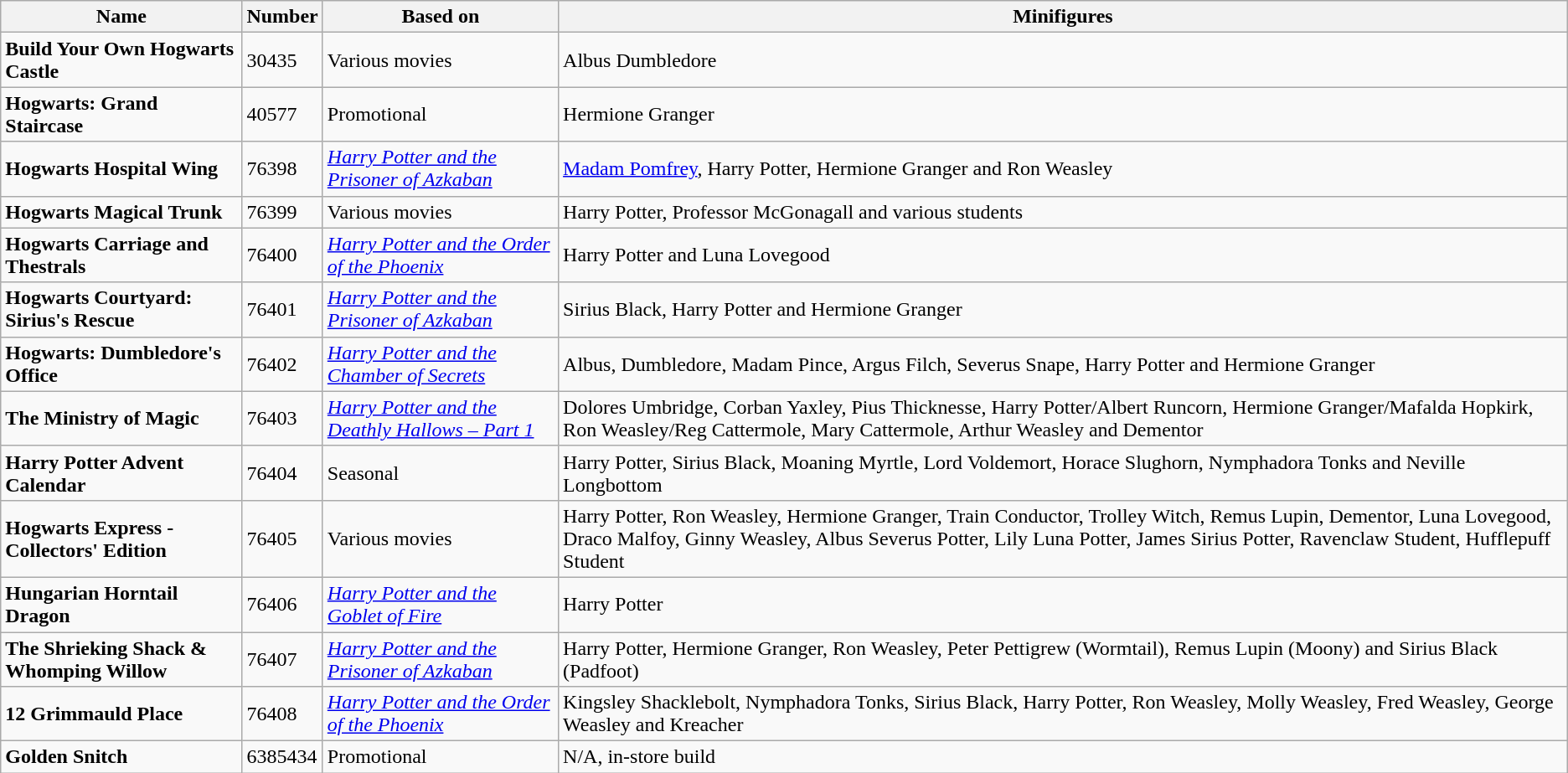<table class="wikitable">
<tr>
<th>Name</th>
<th>Number</th>
<th>Based on</th>
<th>Minifigures</th>
</tr>
<tr>
<td><strong>Build Your Own Hogwarts Castle</strong></td>
<td>30435</td>
<td>Various movies</td>
<td>Albus Dumbledore</td>
</tr>
<tr>
<td><strong>Hogwarts: Grand Staircase</strong></td>
<td>40577</td>
<td>Promotional</td>
<td>Hermione Granger</td>
</tr>
<tr>
<td><strong>Hogwarts Hospital Wing</strong></td>
<td>76398</td>
<td><em><a href='#'>Harry Potter and the Prisoner of Azkaban</a></em></td>
<td><a href='#'>Madam Pomfrey</a>, Harry Potter, Hermione Granger and Ron Weasley</td>
</tr>
<tr>
<td><strong>Hogwarts Magical Trunk</strong></td>
<td>76399</td>
<td>Various movies</td>
<td>Harry Potter, Professor McGonagall and various students</td>
</tr>
<tr>
<td><strong>Hogwarts Carriage and Thestrals</strong></td>
<td>76400</td>
<td><em><a href='#'>Harry Potter and the Order of the Phoenix</a></em></td>
<td>Harry Potter and Luna Lovegood</td>
</tr>
<tr>
<td><strong>Hogwarts Courtyard: Sirius's Rescue</strong></td>
<td>76401</td>
<td><em><a href='#'>Harry Potter and the Prisoner of Azkaban</a></em></td>
<td>Sirius Black, Harry Potter and Hermione Granger</td>
</tr>
<tr>
<td><strong>Hogwarts: Dumbledore's Office</strong></td>
<td>76402</td>
<td><em><a href='#'>Harry Potter and the Chamber of Secrets</a></em></td>
<td>Albus, Dumbledore, Madam Pince, Argus Filch, Severus Snape, Harry Potter and Hermione Granger</td>
</tr>
<tr>
<td><strong>The Ministry of Magic</strong></td>
<td>76403</td>
<td><em><a href='#'>Harry Potter and the Deathly Hallows – Part 1</a></em></td>
<td>Dolores Umbridge, Corban Yaxley, Pius Thicknesse, Harry Potter/Albert Runcorn, Hermione Granger/Mafalda Hopkirk, Ron Weasley/Reg Cattermole, Mary Cattermole, Arthur Weasley and Dementor</td>
</tr>
<tr>
<td><strong>Harry Potter Advent Calendar</strong></td>
<td>76404</td>
<td>Seasonal</td>
<td>Harry Potter, Sirius Black, Moaning Myrtle, Lord Voldemort, Horace Slughorn, Nymphadora Tonks and Neville Longbottom</td>
</tr>
<tr>
<td><strong>Hogwarts Express - Collectors' Edition</strong></td>
<td>76405</td>
<td>Various movies</td>
<td>Harry Potter, Ron Weasley, Hermione Granger, Train Conductor, Trolley Witch, Remus Lupin, Dementor, Luna Lovegood, Draco Malfoy, Ginny Weasley, Albus Severus Potter, Lily Luna Potter, James Sirius Potter, Ravenclaw Student, Hufflepuff Student</td>
</tr>
<tr>
<td><strong>Hungarian Horntail Dragon</strong></td>
<td>76406</td>
<td><em><a href='#'>Harry Potter and the Goblet of Fire</a></em></td>
<td>Harry Potter</td>
</tr>
<tr>
<td><strong>The Shrieking Shack & Whomping Willow</strong></td>
<td>76407</td>
<td><em><a href='#'>Harry Potter and the Prisoner of Azkaban</a></em></td>
<td>Harry Potter, Hermione Granger, Ron Weasley, Peter Pettigrew (Wormtail), Remus Lupin (Moony) and Sirius Black (Padfoot)</td>
</tr>
<tr>
<td><strong>12 Grimmauld Place</strong></td>
<td>76408</td>
<td><em><a href='#'>Harry Potter and the Order of the Phoenix</a></em></td>
<td>Kingsley Shacklebolt, Nymphadora Tonks, Sirius Black, Harry Potter, Ron Weasley, Molly Weasley, Fred Weasley, George Weasley and Kreacher</td>
</tr>
<tr>
<td><strong>Golden Snitch</strong></td>
<td>6385434</td>
<td>Promotional</td>
<td>N/A, in-store build</td>
</tr>
</table>
